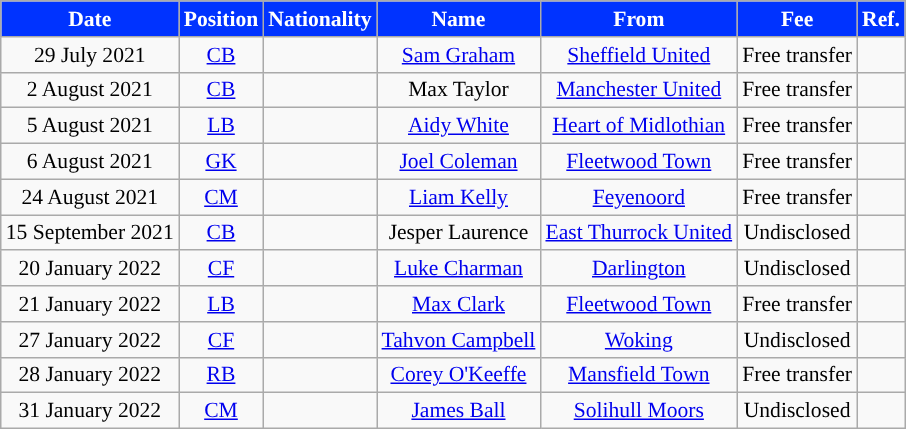<table class="wikitable"  style="text-align:center; font-size:90%; ">
<tr>
<th style="background:#03f;color:#fff;">Date</th>
<th style="background:#03f;color:#fff;">Position</th>
<th style="background:#03f;color:#fff;">Nationality</th>
<th style="background:#03f;color:#fff;">Name</th>
<th style="background:#03f;color:#fff;">From</th>
<th style="background:#03f;color:#fff;">Fee</th>
<th style="background:#03f;color:#fff;">Ref.</th>
</tr>
<tr>
<td>29 July 2021</td>
<td><a href='#'>CB</a></td>
<td></td>
<td><a href='#'>Sam Graham</a></td>
<td> <a href='#'>Sheffield United</a></td>
<td>Free transfer</td>
<td></td>
</tr>
<tr>
<td>2 August 2021</td>
<td><a href='#'>CB</a></td>
<td></td>
<td>Max Taylor</td>
<td> <a href='#'>Manchester United</a></td>
<td>Free transfer</td>
<td></td>
</tr>
<tr>
<td>5 August 2021</td>
<td><a href='#'>LB</a></td>
<td></td>
<td><a href='#'>Aidy White</a></td>
<td> <a href='#'>Heart of Midlothian</a></td>
<td>Free transfer</td>
<td></td>
</tr>
<tr>
<td>6 August 2021</td>
<td><a href='#'>GK</a></td>
<td></td>
<td><a href='#'>Joel Coleman</a></td>
<td> <a href='#'>Fleetwood Town</a></td>
<td>Free transfer</td>
<td></td>
</tr>
<tr>
<td>24 August 2021</td>
<td><a href='#'>CM</a></td>
<td></td>
<td><a href='#'>Liam Kelly</a></td>
<td> <a href='#'>Feyenoord</a></td>
<td>Free transfer</td>
<td></td>
</tr>
<tr>
<td>15 September 2021</td>
<td><a href='#'>CB</a></td>
<td></td>
<td>Jesper Laurence</td>
<td> <a href='#'>East Thurrock United</a></td>
<td>Undisclosed</td>
<td></td>
</tr>
<tr>
<td>20 January 2022</td>
<td><a href='#'>CF</a></td>
<td></td>
<td><a href='#'>Luke Charman</a></td>
<td> <a href='#'>Darlington</a></td>
<td>Undisclosed</td>
<td></td>
</tr>
<tr>
<td>21 January 2022</td>
<td><a href='#'>LB</a></td>
<td></td>
<td><a href='#'>Max Clark</a></td>
<td> <a href='#'>Fleetwood Town</a></td>
<td>Free transfer</td>
<td></td>
</tr>
<tr>
<td>27 January 2022</td>
<td><a href='#'>CF</a></td>
<td></td>
<td><a href='#'>Tahvon Campbell</a></td>
<td> <a href='#'>Woking</a></td>
<td>Undisclosed</td>
<td></td>
</tr>
<tr>
<td>28 January 2022</td>
<td><a href='#'>RB</a></td>
<td></td>
<td><a href='#'>Corey O'Keeffe</a></td>
<td> <a href='#'>Mansfield Town</a></td>
<td>Free transfer</td>
<td></td>
</tr>
<tr>
<td>31 January 2022</td>
<td><a href='#'>CM</a></td>
<td></td>
<td><a href='#'>James Ball</a></td>
<td> <a href='#'>Solihull Moors</a></td>
<td>Undisclosed</td>
<td></td>
</tr>
</table>
